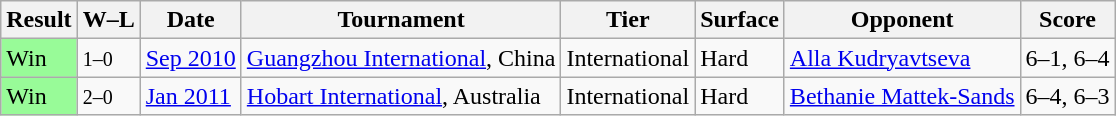<table class="sortable wikitable">
<tr>
<th>Result</th>
<th class=unsortable>W–L</th>
<th>Date</th>
<th>Tournament</th>
<th>Tier</th>
<th>Surface</th>
<th>Opponent</th>
<th class=unsortable>Score</th>
</tr>
<tr>
<td bgcolor=#98fb98>Win</td>
<td><small>1–0</small></td>
<td><a href='#'>Sep 2010</a></td>
<td><a href='#'>Guangzhou International</a>, China</td>
<td>International</td>
<td>Hard</td>
<td> <a href='#'>Alla Kudryavtseva</a></td>
<td>6–1, 6–4</td>
</tr>
<tr>
<td bgcolor=#98fb98>Win</td>
<td><small>2–0</small></td>
<td><a href='#'>Jan 2011</a></td>
<td><a href='#'>Hobart International</a>, Australia</td>
<td>International</td>
<td>Hard</td>
<td> <a href='#'>Bethanie Mattek-Sands</a></td>
<td>6–4, 6–3</td>
</tr>
</table>
